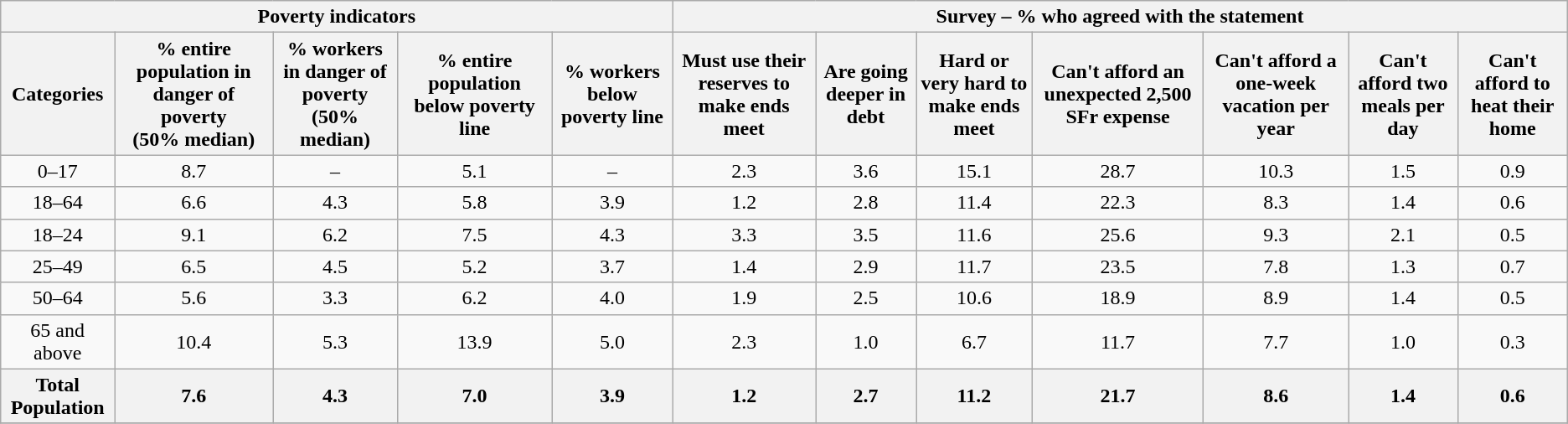<table class="wikitable sortable collapsible collapsed" style="text-align: center;">
<tr>
<th Colspan="5">Poverty indicators</th>
<th colspan="7">Survey – % who agreed with the statement</th>
</tr>
<tr>
<th>Categories</th>
<th>% entire population in danger of poverty<br>(50% median)</th>
<th>% workers in danger of poverty<br>(50% median)</th>
<th>% entire population below poverty line</th>
<th>% workers below poverty line</th>
<th>Must use their reserves to make ends meet</th>
<th>Are going deeper in debt</th>
<th>Hard or very hard to make ends meet</th>
<th>Can't afford an unexpected 2,500 SFr expense</th>
<th>Can't afford a one-week vacation per year</th>
<th>Can't afford two meals per day</th>
<th>Can't afford to heat their home</th>
</tr>
<tr>
<td>0–17</td>
<td>8.7</td>
<td>–</td>
<td>5.1</td>
<td>–</td>
<td>2.3</td>
<td>3.6</td>
<td>15.1</td>
<td>28.7</td>
<td>10.3</td>
<td>1.5</td>
<td>0.9</td>
</tr>
<tr>
<td>18–64</td>
<td>6.6</td>
<td>4.3</td>
<td>5.8</td>
<td>3.9</td>
<td>1.2</td>
<td>2.8</td>
<td>11.4</td>
<td>22.3</td>
<td>8.3</td>
<td>1.4</td>
<td>0.6</td>
</tr>
<tr>
<td>18–24</td>
<td>9.1</td>
<td>6.2</td>
<td>7.5</td>
<td>4.3</td>
<td>3.3</td>
<td>3.5</td>
<td>11.6</td>
<td>25.6</td>
<td>9.3</td>
<td>2.1</td>
<td>0.5</td>
</tr>
<tr>
<td>25–49</td>
<td>6.5</td>
<td>4.5</td>
<td>5.2</td>
<td>3.7</td>
<td>1.4</td>
<td>2.9</td>
<td>11.7</td>
<td>23.5</td>
<td>7.8</td>
<td>1.3</td>
<td>0.7</td>
</tr>
<tr>
<td>50–64</td>
<td>5.6</td>
<td>3.3</td>
<td>6.2</td>
<td>4.0</td>
<td>1.9</td>
<td>2.5</td>
<td>10.6</td>
<td>18.9</td>
<td>8.9</td>
<td>1.4</td>
<td>0.5</td>
</tr>
<tr>
<td>65 and above</td>
<td>10.4</td>
<td>5.3</td>
<td>13.9</td>
<td>5.0</td>
<td>2.3</td>
<td>1.0</td>
<td>6.7</td>
<td>11.7</td>
<td>7.7</td>
<td>1.0</td>
<td>0.3</td>
</tr>
<tr>
<th>Total Population</th>
<th>7.6</th>
<th>4.3</th>
<th>7.0</th>
<th>3.9</th>
<th>1.2</th>
<th>2.7</th>
<th>11.2</th>
<th>21.7</th>
<th>8.6</th>
<th>1.4</th>
<th>0.6</th>
</tr>
<tr>
</tr>
</table>
